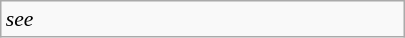<table class="wikitable floatright" style="font-size: 0.9em; width: 270px;">
<tr>
<td><em>see </em></td>
</tr>
</table>
